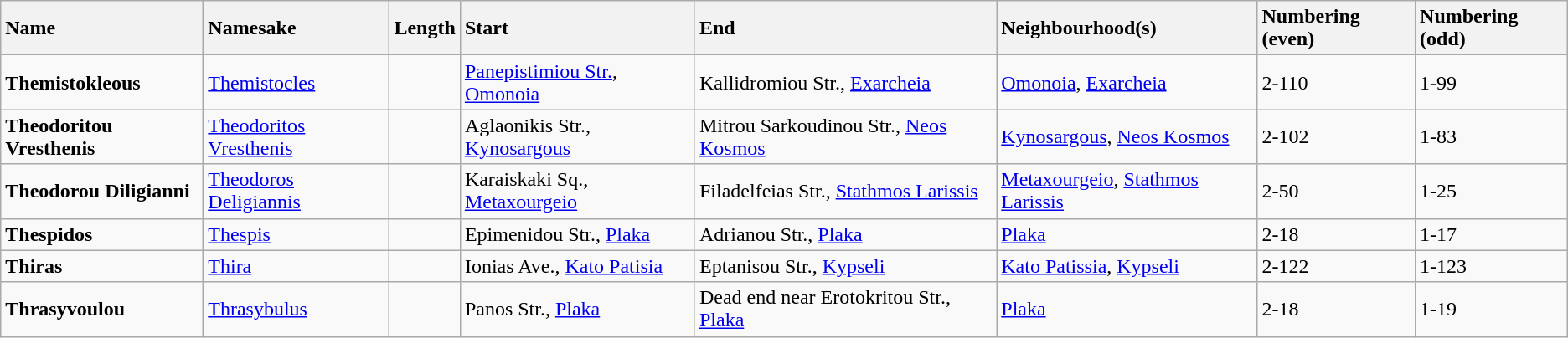<table class="wikitable sortable">
<tr>
<th style="text-align:left;">Name</th>
<th style="text-align:left;">Namesake</th>
<th style="text-align:left;">Length</th>
<th style="text-align:left;">Start</th>
<th style="text-align:left;">End</th>
<th style="text-align:left;">Neighbourhood(s)</th>
<th style="text-align:left;">Numbering (even)</th>
<th style="text-align:left;">Numbering (odd)</th>
</tr>
<tr class="sort">
<td><strong>Themistokleous</strong><br></td>
<td><a href='#'>Themistocles</a></td>
<td></td>
<td><a href='#'>Panepistimiou Str.</a>, <a href='#'>Omonoia</a></td>
<td>Kallidromiou Str., <a href='#'>Exarcheia</a></td>
<td><a href='#'>Omonoia</a>, <a href='#'>Exarcheia</a></td>
<td>2-110</td>
<td>1-99</td>
</tr>
<tr>
<td><strong>Theodoritou Vresthenis</strong><br></td>
<td><a href='#'>Theodoritos Vresthenis</a></td>
<td></td>
<td>Aglaonikis Str., <a href='#'>Kynosargous</a></td>
<td>Mitrou Sarkoudinou Str., <a href='#'>Neos Kosmos</a></td>
<td><a href='#'>Kynosargous</a>, <a href='#'>Neos Kosmos</a></td>
<td>2-102</td>
<td>1-83</td>
</tr>
<tr>
<td><strong>Theodorou Diligianni</strong><br></td>
<td><a href='#'>Theodoros Deligiannis</a></td>
<td></td>
<td>Karaiskaki Sq., <a href='#'>Metaxourgeio</a></td>
<td>Filadelfeias Str., <a href='#'>Stathmos Larissis</a></td>
<td><a href='#'>Metaxourgeio</a>, <a href='#'>Stathmos Larissis</a></td>
<td>2-50</td>
<td>1-25</td>
</tr>
<tr>
<td><strong>Thespidos</strong><br></td>
<td><a href='#'>Thespis</a></td>
<td></td>
<td>Epimenidou Str., <a href='#'>Plaka</a></td>
<td>Adrianou Str., <a href='#'>Plaka</a></td>
<td><a href='#'>Plaka</a></td>
<td>2-18</td>
<td>1-17</td>
</tr>
<tr>
<td><strong>Thiras</strong><br></td>
<td><a href='#'>Thira</a></td>
<td></td>
<td>Ionias Ave., <a href='#'>Kato Patisia</a></td>
<td>Eptanisou Str., <a href='#'>Kypseli</a></td>
<td><a href='#'>Kato Patissia</a>, <a href='#'>Kypseli</a></td>
<td>2-122</td>
<td>1-123</td>
</tr>
<tr>
<td><strong>Thrasyvoulou</strong><br></td>
<td><a href='#'>Thrasybulus</a></td>
<td></td>
<td>Panos Str., <a href='#'>Plaka</a></td>
<td>Dead end near Erotokritou Str., <a href='#'>Plaka</a></td>
<td><a href='#'>Plaka</a></td>
<td>2-18</td>
<td>1-19</td>
</tr>
</table>
